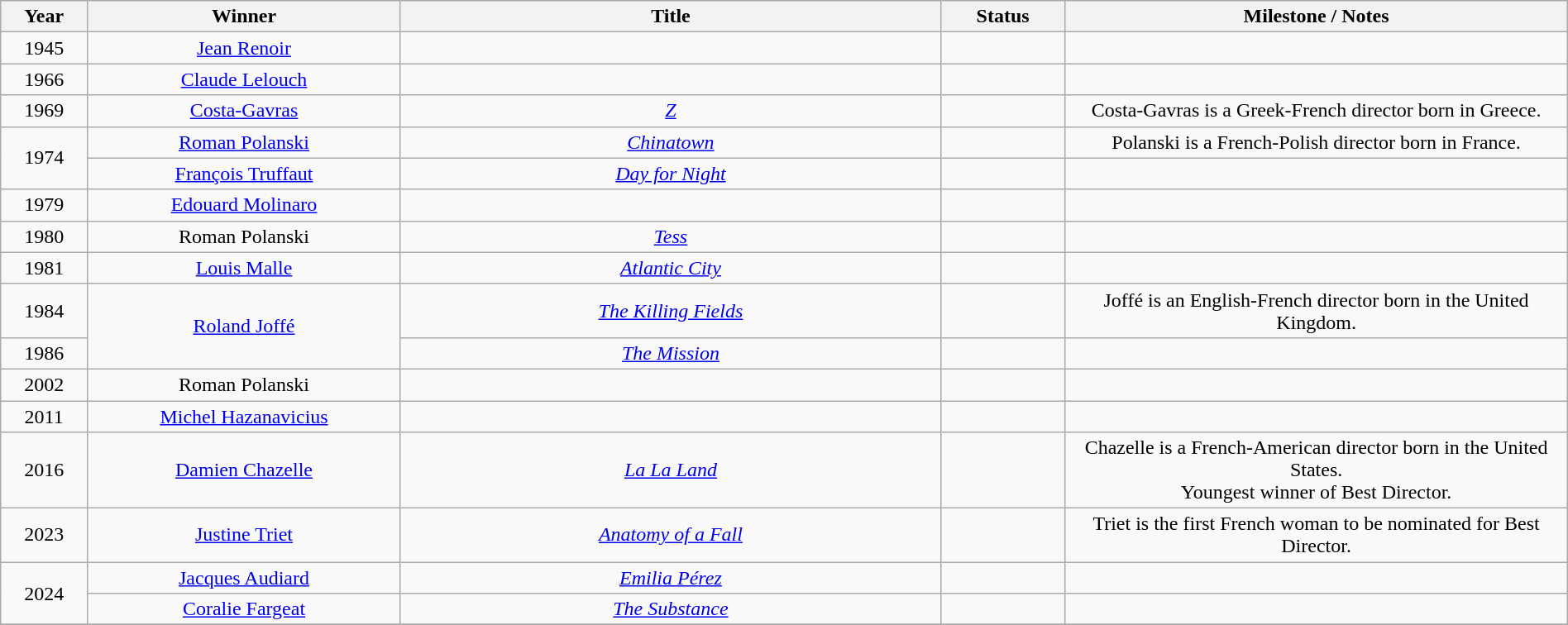<table class="wikitable" style="text-align: center" width="100%" cellpadding="5">
<tr>
<th width="50">Year</th>
<th width="200">Winner</th>
<th width="350">Title</th>
<th width="75">Status</th>
<th width="325">Milestone / Notes</th>
</tr>
<tr>
<td align="center">1945</td>
<td><a href='#'>Jean Renoir</a></td>
<td><em></em></td>
<td></td>
<td></td>
</tr>
<tr>
<td align="center">1966</td>
<td><a href='#'>Claude Lelouch</a></td>
<td><em></em></td>
<td></td>
<td></td>
</tr>
<tr>
<td>1969</td>
<td><a href='#'>Costa-Gavras</a></td>
<td><em><a href='#'>Z</a></em></td>
<td></td>
<td>Costa-Gavras is a Greek-French director born in Greece.</td>
</tr>
<tr>
<td rowspan=2>1974</td>
<td><a href='#'>Roman Polanski</a></td>
<td><em><a href='#'>Chinatown</a></em></td>
<td></td>
<td>Polanski is a French-Polish director born in France.</td>
</tr>
<tr>
<td><a href='#'>François Truffaut</a></td>
<td><em><a href='#'>Day for Night</a></em></td>
<td></td>
<td></td>
</tr>
<tr>
<td align="center">1979</td>
<td><a href='#'>Edouard Molinaro</a></td>
<td><em></em></td>
<td></td>
<td></td>
</tr>
<tr>
<td align="center">1980</td>
<td>Roman Polanski</td>
<td><em><a href='#'>Tess</a></em></td>
<td></td>
<td></td>
</tr>
<tr>
<td align="center">1981</td>
<td><a href='#'>Louis Malle</a></td>
<td><em><a href='#'>Atlantic City</a></em></td>
<td></td>
<td></td>
</tr>
<tr>
<td>1984</td>
<td rowspan="2"><a href='#'>Roland Joffé</a></td>
<td><em><a href='#'>The Killing Fields</a></em></td>
<td></td>
<td>Joffé is an English-French director born in the United Kingdom.</td>
</tr>
<tr>
<td>1986</td>
<td><em><a href='#'>The Mission</a></em></td>
<td></td>
<td></td>
</tr>
<tr>
<td align="center">2002</td>
<td>Roman Polanski</td>
<td><em></em></td>
<td></td>
<td></td>
</tr>
<tr>
<td align="center">2011</td>
<td><a href='#'>Michel Hazanavicius</a></td>
<td><em></em></td>
<td></td>
<td></td>
</tr>
<tr>
<td>2016</td>
<td><a href='#'>Damien Chazelle</a></td>
<td><em><a href='#'>La La Land</a></em></td>
<td></td>
<td>Chazelle is a French-American director born in the United States.<br>Youngest winner of Best Director.</td>
</tr>
<tr>
<td align="center">2023</td>
<td><a href='#'>Justine Triet</a></td>
<td><em><a href='#'>Anatomy of a Fall</a></em></td>
<td></td>
<td>Triet is the first French woman to be nominated for Best Director.</td>
</tr>
<tr>
<td rowspan="2" align="center">2024</td>
<td><a href='#'>Jacques Audiard</a></td>
<td><em><a href='#'>Emilia Pérez</a></em></td>
<td></td>
<td></td>
</tr>
<tr>
<td><a href='#'>Coralie Fargeat</a></td>
<td><em><a href='#'>The Substance</a></em></td>
<td></td>
<td></td>
</tr>
<tr>
</tr>
</table>
